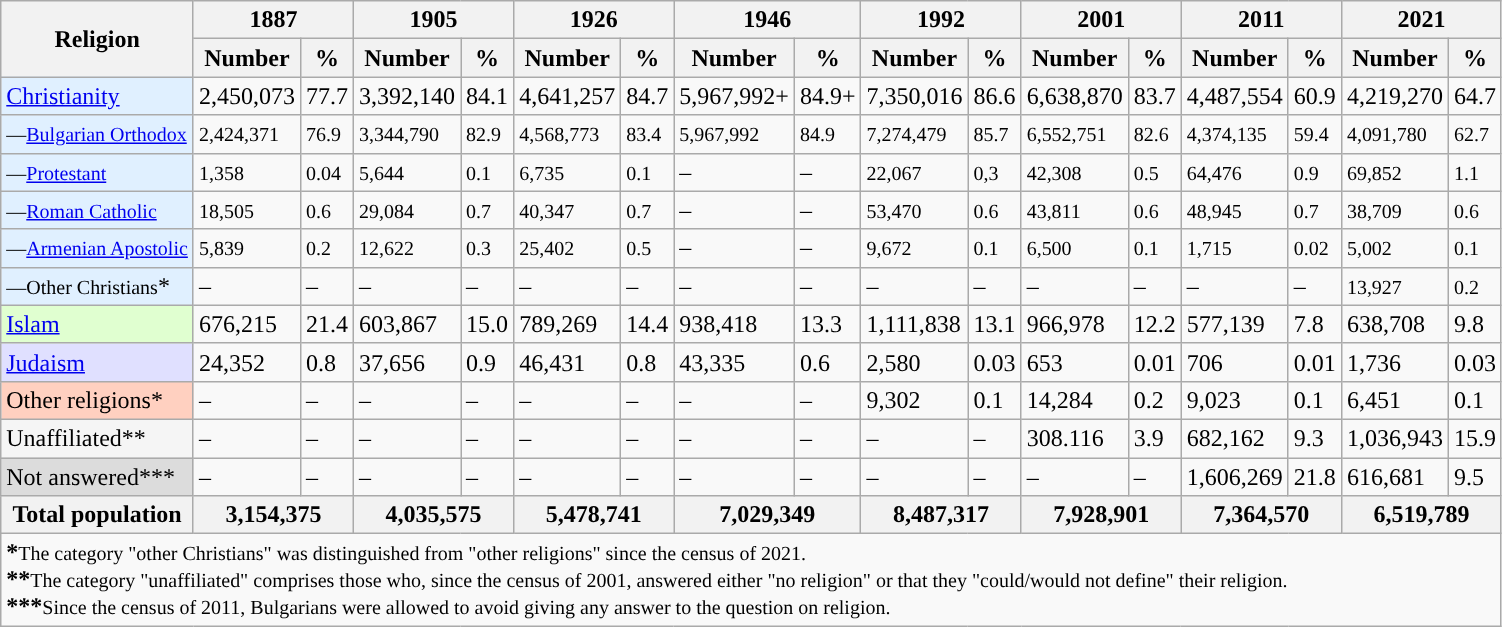<table class="wikitable">
<tr>
<th rowspan="2">Religion</th>
<th style="text-align:center;" colspan="2">1887</th>
<th style="text-align:center;" colspan="2">1905</th>
<th style="text-align:center;" colspan="2">1926</th>
<th style="text-align:center;" colspan="2">1946</th>
<th style="text-align:center;" colspan="2">1992</th>
<th style="text-align:center;" colspan="2">2001</th>
<th style="text-align:center;" colspan="2">2011</th>
<th style="text-align:center;" colspan="2">2021</th>
</tr>
<tr>
<th>Number</th>
<th>%</th>
<th>Number</th>
<th>%</th>
<th>Number</th>
<th>%</th>
<th>Number</th>
<th>%</th>
<th>Number</th>
<th>%</th>
<th>Number</th>
<th>%</th>
<th>Number</th>
<th>%</th>
<th>Number</th>
<th>%</th>
</tr>
<tr>
<td style="background:#E0F0FF;"><a href='#'>Christianity</a></td>
<td>2,450,073</td>
<td>77.7</td>
<td>3,392,140</td>
<td>84.1</td>
<td>4,641,257</td>
<td>84.7</td>
<td>5,967,992+</td>
<td>84.9+</td>
<td>7,350,016</td>
<td>86.6</td>
<td>6,638,870</td>
<td>83.7</td>
<td>4,487,554</td>
<td>60.9</td>
<td>4,219,270</td>
<td>64.7</td>
</tr>
<tr>
<td style="background:#E0F0FF;"><small>—<a href='#'>Bulgarian Orthodox</a></small></td>
<td><small>2,424,371</small></td>
<td><small>76.9</small></td>
<td><small>3,344,790</small></td>
<td><small>82.9</small></td>
<td><small>4,568,773</small></td>
<td><small>83.4</small></td>
<td><small>5,967,992</small></td>
<td><small>84.9</small></td>
<td><small>7,274,479</small></td>
<td><small>85.7</small></td>
<td><small>6,552,751</small></td>
<td><small>82.6</small></td>
<td><small>4,374,135</small></td>
<td><small>59.4</small></td>
<td><small>4,091,780</small></td>
<td><small>62.7</small></td>
</tr>
<tr>
<td style="background:#E0F0FF;"><small>—<a href='#'>Protestant</a></small></td>
<td><small>1,358</small></td>
<td><small>0.04</small></td>
<td><small>5,644</small></td>
<td><small>0.1</small></td>
<td><small>6,735</small></td>
<td><small>0.1</small></td>
<td>–</td>
<td>–</td>
<td><small>22,067</small></td>
<td><small>0,3</small></td>
<td><small>42,308</small></td>
<td><small>0.5</small></td>
<td><small>64,476</small></td>
<td><small>0.9</small></td>
<td><small>69,852</small></td>
<td><small>1.1</small></td>
</tr>
<tr>
<td style="background:#E0F0FF;"><small>—<a href='#'>Roman Catholic</a></small></td>
<td><small>18,505</small></td>
<td><small>0.6</small></td>
<td><small>29,084</small></td>
<td><small>0.7</small></td>
<td><small>40,347</small></td>
<td><small>0.7</small></td>
<td>–</td>
<td>–</td>
<td><small>53,470</small></td>
<td><small>0.6</small></td>
<td><small>43,811</small></td>
<td><small>0.6</small></td>
<td><small>48,945</small></td>
<td><small>0.7</small></td>
<td><small>38,709</small></td>
<td><small>0.6</small></td>
</tr>
<tr>
<td style="background:#E0F0FF;"><small>—<a href='#'>Armenian Apostolic</a></small></td>
<td><small>5,839</small></td>
<td><small>0.2</small></td>
<td><small>12,622</small></td>
<td><small>0.3</small></td>
<td><small>25,402</small></td>
<td><small>0.5</small></td>
<td>–</td>
<td>–</td>
<td><small>9,672</small></td>
<td><small>0.1</small></td>
<td><small>6,500</small></td>
<td><small>0.1</small></td>
<td><small>1,715</small></td>
<td><small>0.02</small></td>
<td><small>5,002</small></td>
<td><small>0.1</small></td>
</tr>
<tr>
<td style="background:#E0F0FF;"><small>—Other Christians</small>*</td>
<td>–</td>
<td>–</td>
<td>–</td>
<td>–</td>
<td>–</td>
<td>–</td>
<td>–</td>
<td>–</td>
<td>–</td>
<td>–</td>
<td>–</td>
<td>–</td>
<td>–</td>
<td>–</td>
<td><small>13,927</small></td>
<td><small>0.2</small></td>
</tr>
<tr>
<td style="background:#E0FFD0;"><a href='#'>Islam</a></td>
<td>676,215</td>
<td>21.4</td>
<td>603,867</td>
<td>15.0</td>
<td>789,269</td>
<td>14.4</td>
<td>938,418</td>
<td>13.3</td>
<td>1,111,838</td>
<td>13.1</td>
<td>966,978</td>
<td>12.2</td>
<td>577,139</td>
<td>7.8</td>
<td>638,708</td>
<td>9.8</td>
</tr>
<tr>
<td style="background:#E0E0FF;"><a href='#'>Judaism</a></td>
<td>24,352</td>
<td>0.8</td>
<td>37,656</td>
<td>0.9</td>
<td>46,431</td>
<td>0.8</td>
<td>43,335</td>
<td>0.6</td>
<td>2,580</td>
<td>0.03</td>
<td>653</td>
<td>0.01</td>
<td>706</td>
<td>0.01</td>
<td>1,736</td>
<td>0.03</td>
</tr>
<tr>
<td style="background:#FFD0C0;">Other religions*</td>
<td>–</td>
<td>–</td>
<td>–</td>
<td>–</td>
<td>–</td>
<td>–</td>
<td>–</td>
<td>–</td>
<td>9,302</td>
<td>0.1</td>
<td>14,284</td>
<td>0.2</td>
<td>9,023</td>
<td>0.1</td>
<td>6,451</td>
<td>0.1</td>
</tr>
<tr>
<td style="background:#F5F5F5;">Unaffiliated**</td>
<td>–</td>
<td>–</td>
<td>–</td>
<td>–</td>
<td>–</td>
<td>–</td>
<td>–</td>
<td>–</td>
<td>–</td>
<td>–</td>
<td>308.116</td>
<td>3.9</td>
<td>682,162</td>
<td>9.3</td>
<td>1,036,943</td>
<td>15.9</td>
</tr>
<tr>
<td style="background:#DCDCDC;">Not answered***</td>
<td>–</td>
<td>–</td>
<td>–</td>
<td>–</td>
<td>–</td>
<td>–</td>
<td>–</td>
<td>–</td>
<td>–</td>
<td>–</td>
<td>–</td>
<td>–</td>
<td>1,606,269</td>
<td>21.8</td>
<td>616,681</td>
<td>9.5</td>
</tr>
<tr>
<th>Total population</th>
<th colspan="2">3,154,375</th>
<th colspan="2">4,035,575</th>
<th colspan="2">5,478,741</th>
<th colspan="2">7,029,349</th>
<th colspan="2">8,487,317</th>
<th colspan="2">7,928,901</th>
<th colspan="2">7,364,570</th>
<th colspan="2">6,519,789</th>
</tr>
<tr>
<td colspan="17"><strong>*</strong><small>The category "other Christians" was distinguished from "other religions" since the census of 2021.</small><br><strong>**</strong><small>The category "unaffiliated" comprises those who, since the census of 2001, answered either "no religion" or that they "could/would not define" their religion.</small><br><strong>***</strong><small>Since the census of 2011, Bulgarians were allowed to avoid giving any answer to the question on religion.</small></td>
</tr>
</table>
